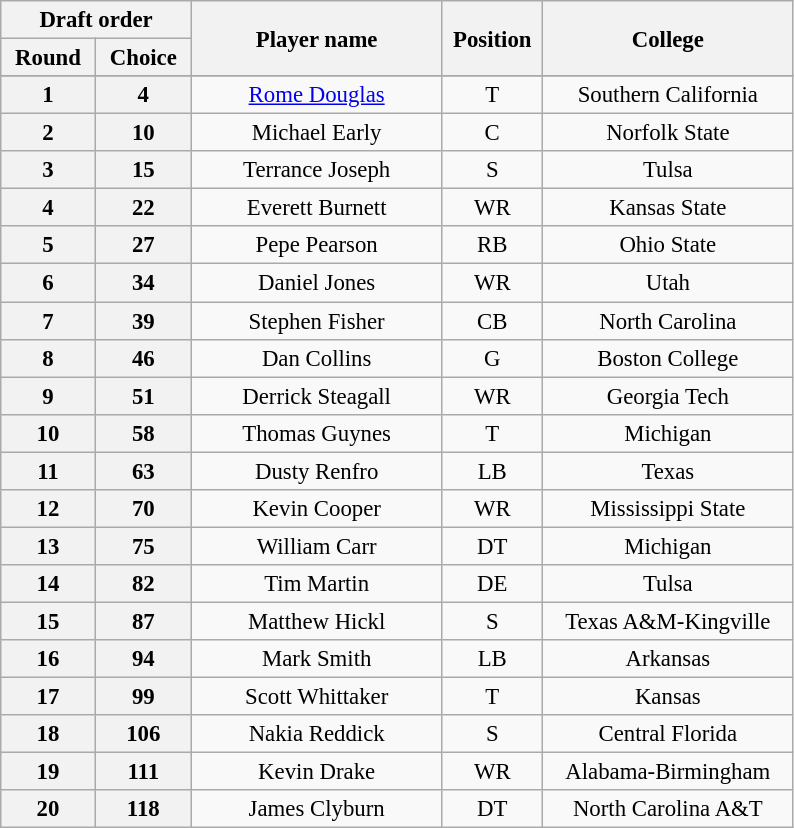<table class="wikitable" style="font-size:95%; text-align:center">
<tr>
<th width="120" colspan="2">Draft order</th>
<th width="160" rowspan="2">Player name</th>
<th width="60"  rowspan="2">Position</th>
<th width="160" rowspan="2">College</th>
</tr>
<tr>
<th>Round</th>
<th>Choice</th>
</tr>
<tr>
</tr>
<tr>
<th>1</th>
<th>4</th>
<td><a href='#'>Rome Douglas</a></td>
<td>T</td>
<td>Southern California</td>
</tr>
<tr>
<th>2</th>
<th>10</th>
<td>Michael Early</td>
<td>C</td>
<td>Norfolk State</td>
</tr>
<tr>
<th>3</th>
<th>15</th>
<td>Terrance Joseph</td>
<td>S</td>
<td>Tulsa</td>
</tr>
<tr>
<th>4</th>
<th>22</th>
<td>Everett Burnett</td>
<td>WR</td>
<td>Kansas State</td>
</tr>
<tr>
<th>5</th>
<th>27</th>
<td>Pepe Pearson</td>
<td>RB</td>
<td>Ohio State</td>
</tr>
<tr>
<th>6</th>
<th>34</th>
<td>Daniel Jones</td>
<td>WR</td>
<td>Utah</td>
</tr>
<tr>
<th>7</th>
<th>39</th>
<td>Stephen Fisher</td>
<td>CB</td>
<td>North Carolina</td>
</tr>
<tr>
<th>8</th>
<th>46</th>
<td>Dan Collins</td>
<td>G</td>
<td>Boston College</td>
</tr>
<tr>
<th>9</th>
<th>51</th>
<td>Derrick Steagall</td>
<td>WR</td>
<td>Georgia Tech</td>
</tr>
<tr>
<th>10</th>
<th>58</th>
<td>Thomas Guynes</td>
<td>T</td>
<td>Michigan</td>
</tr>
<tr>
<th>11</th>
<th>63</th>
<td>Dusty Renfro</td>
<td>LB</td>
<td>Texas</td>
</tr>
<tr>
<th>12</th>
<th>70</th>
<td>Kevin Cooper</td>
<td>WR</td>
<td>Mississippi State</td>
</tr>
<tr>
<th>13</th>
<th>75</th>
<td>William Carr</td>
<td>DT</td>
<td>Michigan</td>
</tr>
<tr>
<th>14</th>
<th>82</th>
<td>Tim Martin</td>
<td>DE</td>
<td>Tulsa</td>
</tr>
<tr>
<th>15</th>
<th>87</th>
<td>Matthew Hickl</td>
<td>S</td>
<td>Texas A&M-Kingville</td>
</tr>
<tr>
<th>16</th>
<th>94</th>
<td>Mark Smith</td>
<td>LB</td>
<td>Arkansas</td>
</tr>
<tr>
<th>17</th>
<th>99</th>
<td>Scott Whittaker</td>
<td>T</td>
<td>Kansas</td>
</tr>
<tr>
<th>18</th>
<th>106</th>
<td>Nakia Reddick</td>
<td>S</td>
<td>Central Florida</td>
</tr>
<tr>
<th>19</th>
<th>111</th>
<td>Kevin Drake</td>
<td>WR</td>
<td>Alabama-Birmingham</td>
</tr>
<tr>
<th>20</th>
<th>118</th>
<td>James Clyburn</td>
<td>DT</td>
<td>North Carolina A&T</td>
</tr>
</table>
